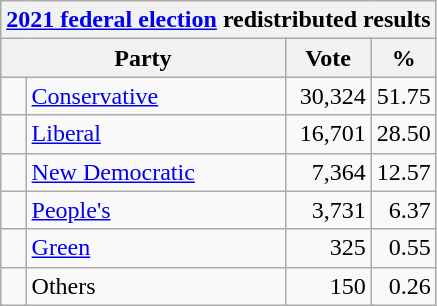<table class="wikitable">
<tr>
<th colspan="4"><a href='#'>2021 federal election</a> redistributed results</th>
</tr>
<tr>
<th bgcolor="#DDDDFF" width="130px" colspan="2">Party</th>
<th bgcolor="#DDDDFF" width="50px">Vote</th>
<th bgcolor="#DDDDFF" width="30px">%</th>
</tr>
<tr>
<td> </td>
<td><a href='#'>Conservative</a></td>
<td align=right>30,324</td>
<td align=right>51.75</td>
</tr>
<tr>
<td> </td>
<td><a href='#'>Liberal</a></td>
<td align=right>16,701</td>
<td align=right>28.50</td>
</tr>
<tr>
<td> </td>
<td><a href='#'>New Democratic</a></td>
<td align=right>7,364</td>
<td align=right>12.57</td>
</tr>
<tr>
<td> </td>
<td><a href='#'>People's</a></td>
<td align=right>3,731</td>
<td align=right>6.37</td>
</tr>
<tr>
<td> </td>
<td><a href='#'>Green</a></td>
<td align=right>325</td>
<td align=right>0.55</td>
</tr>
<tr>
<td> </td>
<td>Others</td>
<td align=right>150</td>
<td align=right>0.26</td>
</tr>
</table>
